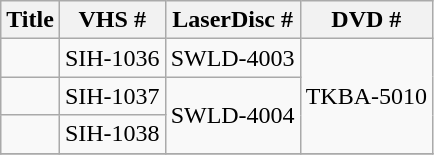<table class="wikitable" style="text-align:left">
<tr>
<th>Title</th>
<th>VHS #</th>
<th>LaserDisc #</th>
<th>DVD #</th>
</tr>
<tr>
<td></td>
<td>SIH-1036</td>
<td>SWLD-4003</td>
<td rowspan=3>TKBA-5010</td>
</tr>
<tr>
<td></td>
<td>SIH-1037</td>
<td rowspan=2>SWLD-4004</td>
</tr>
<tr>
<td></td>
<td>SIH-1038</td>
</tr>
<tr>
</tr>
</table>
